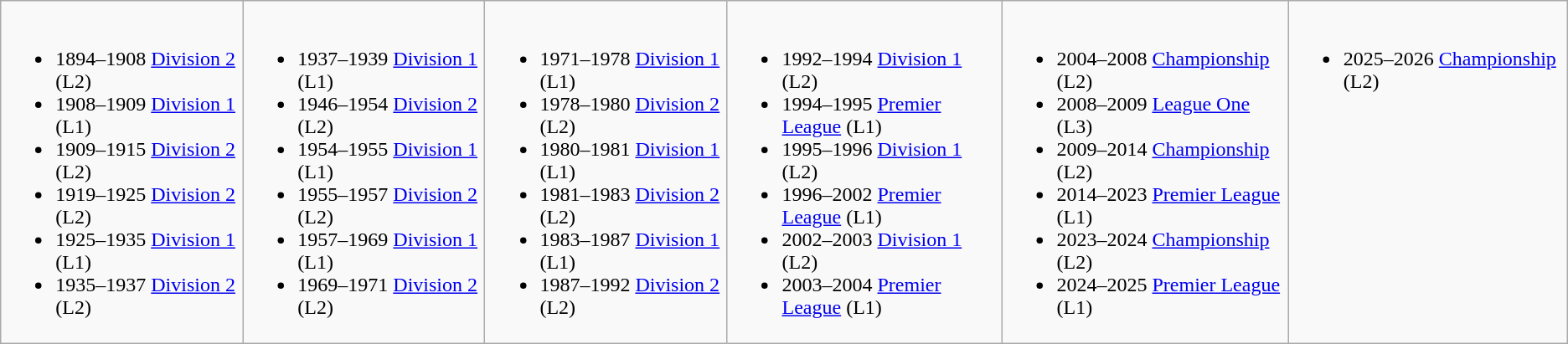<table class="wikitable">
<tr style="vertical-align: top;">
<td><br><ul><li>1894–1908 <a href='#'>Division 2</a> (L2)</li><li>1908–1909 <a href='#'>Division 1</a> (L1)</li><li>1909–1915 <a href='#'>Division 2</a> (L2)</li><li>1919–1925 <a href='#'>Division 2</a> (L2)</li><li>1925–1935 <a href='#'>Division 1</a> (L1)</li><li>1935–1937 <a href='#'>Division 2</a> (L2)</li></ul></td>
<td><br><ul><li>1937–1939 <a href='#'>Division 1</a> (L1)</li><li>1946–1954 <a href='#'>Division 2</a> (L2)</li><li>1954–1955 <a href='#'>Division 1</a> (L1)</li><li>1955–1957 <a href='#'>Division 2</a> (L2)</li><li>1957–1969 <a href='#'>Division 1</a> (L1)</li><li>1969–1971 <a href='#'>Division 2</a> (L2)</li></ul></td>
<td><br><ul><li>1971–1978 <a href='#'>Division 1</a> (L1)</li><li>1978–1980 <a href='#'>Division 2</a> (L2)</li><li>1980–1981 <a href='#'>Division 1</a> (L1)</li><li>1981–1983 <a href='#'>Division 2</a> (L2)</li><li>1983–1987 <a href='#'>Division 1</a> (L1)</li><li>1987–1992 <a href='#'>Division 2</a> (L2)</li></ul></td>
<td><br><ul><li>1992–1994 <a href='#'>Division 1</a> (L2)</li><li>1994–1995 <a href='#'>Premier League</a> (L1)</li><li>1995–1996 <a href='#'>Division 1</a> (L2)</li><li>1996–2002 <a href='#'>Premier League</a> (L1)</li><li>2002–2003 <a href='#'>Division 1</a> (L2)</li><li>2003–2004 <a href='#'>Premier League</a> (L1)</li></ul></td>
<td><br><ul><li>2004–2008 <a href='#'>Championship</a> (L2)</li><li>2008–2009 <a href='#'>League One</a> (L3)</li><li>2009–2014 <a href='#'>Championship</a> (L2)</li><li>2014–2023 <a href='#'>Premier League</a> (L1)</li><li>2023–2024 <a href='#'>Championship</a> (L2)</li><li>2024–2025 <a href='#'>Premier League</a> (L1)</li></ul></td>
<td><br><ul><li>2025–2026 <a href='#'>Championship</a> (L2)</li></ul></td>
</tr>
</table>
